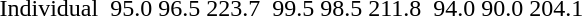<table>
<tr>
<td>Individual</td>
<td></td>
<td>95.0</td>
<td>96.5</td>
<td>223.7</td>
<td></td>
<td>99.5</td>
<td>98.5</td>
<td>211.8</td>
<td></td>
<td>94.0</td>
<td>90.0</td>
<td>204.1</td>
</tr>
</table>
